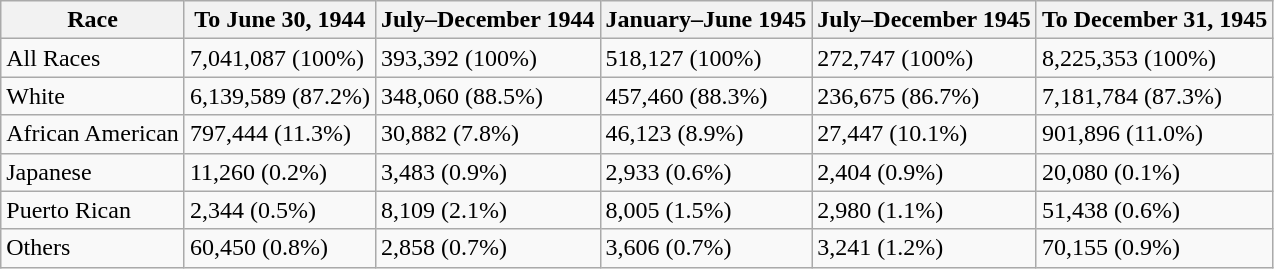<table class="wikitable">
<tr>
<th>Race</th>
<th>To June 30, 1944</th>
<th>July–December 1944</th>
<th>January–June 1945</th>
<th>July–December 1945</th>
<th>To December 31, 1945</th>
</tr>
<tr>
<td>All Races</td>
<td>7,041,087 (100%)</td>
<td>393,392 (100%)</td>
<td>518,127 (100%)</td>
<td>272,747 (100%)</td>
<td>8,225,353 (100%)</td>
</tr>
<tr>
<td>White</td>
<td>6,139,589 (87.2%)</td>
<td>348,060 (88.5%)</td>
<td>457,460 (88.3%)</td>
<td>236,675 (86.7%)</td>
<td>7,181,784 (87.3%)</td>
</tr>
<tr>
<td>African American</td>
<td>797,444 (11.3%)</td>
<td>30,882 (7.8%)</td>
<td>46,123 (8.9%)</td>
<td>27,447 (10.1%)</td>
<td>901,896 (11.0%)</td>
</tr>
<tr>
<td>Japanese</td>
<td>11,260 (0.2%)</td>
<td>3,483 (0.9%)</td>
<td>2,933 (0.6%)</td>
<td>2,404 (0.9%)</td>
<td>20,080 (0.1%)</td>
</tr>
<tr>
<td>Puerto Rican</td>
<td>2,344 (0.5%)</td>
<td>8,109 (2.1%)</td>
<td>8,005 (1.5%)</td>
<td>2,980 (1.1%)</td>
<td>51,438 (0.6%)</td>
</tr>
<tr>
<td>Others</td>
<td>60,450 (0.8%)</td>
<td>2,858 (0.7%)</td>
<td>3,606 (0.7%)</td>
<td>3,241 (1.2%)</td>
<td>70,155 (0.9%)</td>
</tr>
</table>
